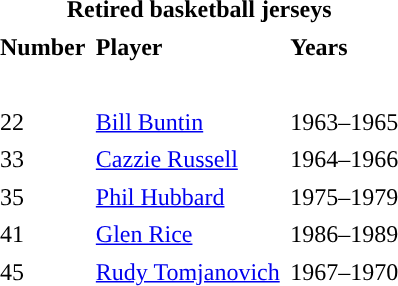<table class="toccolours" style="float: left; margin-left: 1em;" cellspacing="5">
<tr>
<th colspan="3" style="text-align: center; "><strong>Retired basketball jerseys</strong></th>
</tr>
<tr>
<td><strong>Number</strong></td>
<td><strong>Player</strong></td>
<td><strong>Years</strong></td>
</tr>
<tr>
<td colspan="3"><br></td>
</tr>
<tr>
<td>22</td>
<td><a href='#'>Bill Buntin</a></td>
<td>1963–1965</td>
</tr>
<tr>
<td>33</td>
<td><a href='#'>Cazzie Russell</a></td>
<td>1964–1966</td>
</tr>
<tr>
<td>35</td>
<td><a href='#'>Phil Hubbard</a></td>
<td>1975–1979</td>
</tr>
<tr>
<td>41</td>
<td><a href='#'>Glen Rice</a></td>
<td>1986–1989</td>
</tr>
<tr>
<td>45</td>
<td><a href='#'>Rudy Tomjanovich</a></td>
<td>1967–1970</td>
</tr>
</table>
